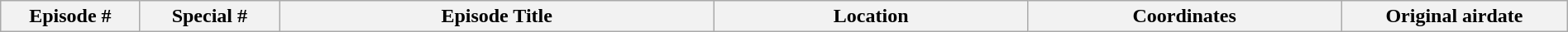<table class="wikitable plainrowheaders" style="width:100%; margin:auto;">
<tr>
<th width="8%">Episode #</th>
<th width="8%">Special #</th>
<th width="25%">Episode Title</th>
<th width="18%">Location</th>
<th width="18%">Coordinates</th>
<th width="13%">Original airdate<br><onlyinclude>


</onlyinclude></th>
</tr>
</table>
